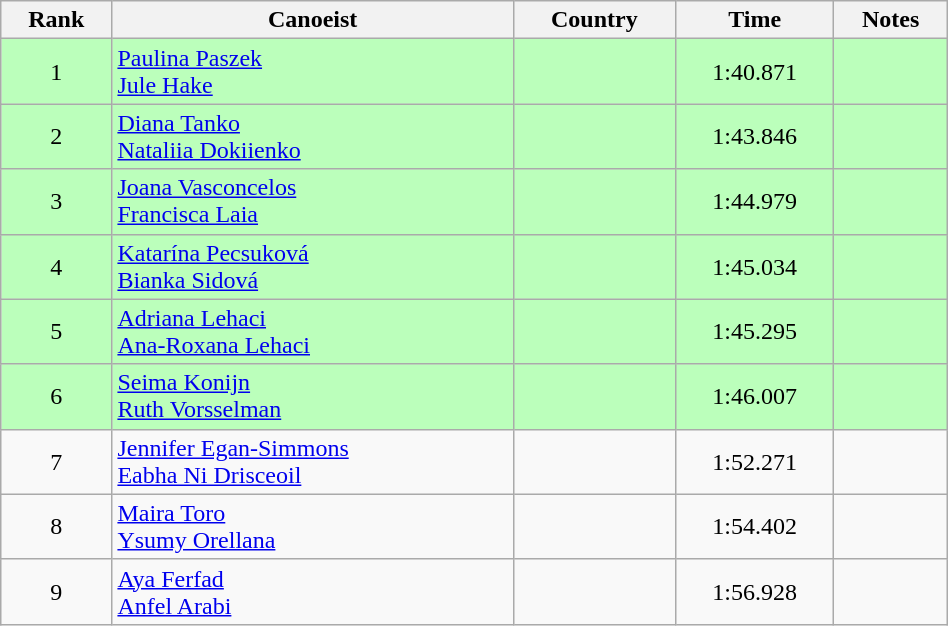<table class="wikitable" style="text-align:center;width: 50%">
<tr>
<th>Rank</th>
<th>Canoeist</th>
<th>Country</th>
<th>Time</th>
<th>Notes</th>
</tr>
<tr bgcolor=bbffbb>
<td>1</td>
<td align="left"><a href='#'>Paulina Paszek</a><br><a href='#'>Jule Hake</a></td>
<td align="left"></td>
<td>1:40.871</td>
<td></td>
</tr>
<tr bgcolor=bbffbb>
<td>2</td>
<td align="left"><a href='#'>Diana Tanko</a><br><a href='#'>Nataliia Dokiienko</a></td>
<td align="left"></td>
<td>1:43.846</td>
<td></td>
</tr>
<tr bgcolor=bbffbb>
<td>3</td>
<td align="left"><a href='#'>Joana Vasconcelos</a><br><a href='#'>Francisca Laia</a></td>
<td align="left"></td>
<td>1:44.979</td>
<td></td>
</tr>
<tr bgcolor=bbffbb>
<td>4</td>
<td align="left"><a href='#'>Katarína Pecsuková</a><br><a href='#'>Bianka Sidová</a></td>
<td align="left"></td>
<td>1:45.034</td>
<td></td>
</tr>
<tr bgcolor=bbffbb>
<td>5</td>
<td align="left"><a href='#'>Adriana Lehaci</a><br><a href='#'>Ana-Roxana Lehaci</a></td>
<td align="left"></td>
<td>1:45.295</td>
<td></td>
</tr>
<tr bgcolor=bbffbb>
<td>6</td>
<td align="left"><a href='#'>Seima Konijn</a><br><a href='#'>Ruth Vorsselman</a></td>
<td align="left"></td>
<td>1:46.007</td>
<td></td>
</tr>
<tr>
<td>7</td>
<td align="left"><a href='#'>Jennifer Egan-Simmons</a><br><a href='#'>Eabha Ni Drisceoil</a></td>
<td align="left"></td>
<td>1:52.271</td>
<td></td>
</tr>
<tr>
<td>8</td>
<td align="left"><a href='#'>Maira Toro</a><br><a href='#'>Ysumy Orellana</a></td>
<td align="left"></td>
<td>1:54.402</td>
<td></td>
</tr>
<tr>
<td>9</td>
<td align="left"><a href='#'>Aya Ferfad</a><br><a href='#'>Anfel Arabi</a></td>
<td align="left"></td>
<td>1:56.928</td>
<td></td>
</tr>
</table>
